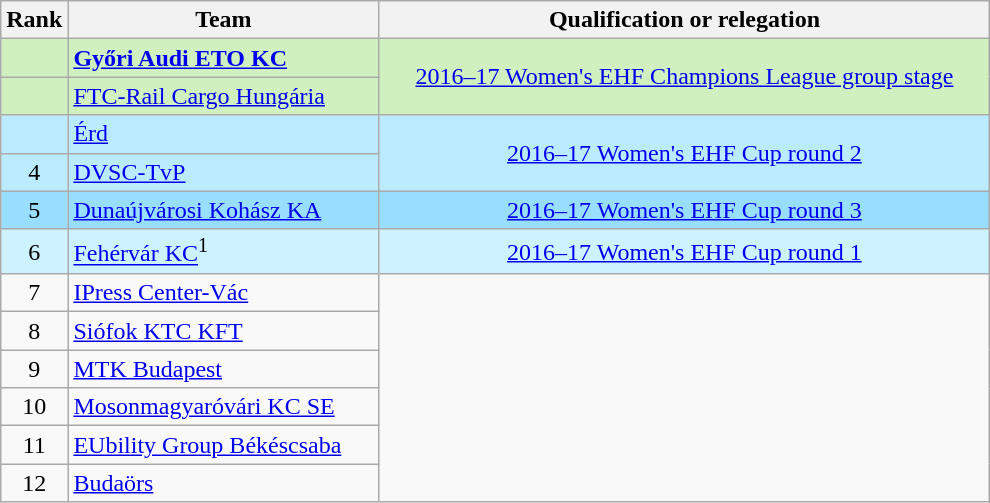<table class="wikitable">
<tr>
<th>Rank</th>
<th width="200">Team</th>
<th width="400">Qualification or relegation</th>
</tr>
<tr>
<td align="center" bgcolor=#D0F0C0></td>
<td align="left" bgcolor=#D0F0C0> <strong><a href='#'>Győri Audi ETO KC</a></strong></td>
<td align="center" rowspan="2" bgcolor=#D0F0C0><a href='#'>2016–17 Women's EHF Champions League group stage</a></td>
</tr>
<tr>
<td align="center" bgcolor=#D0F0C0></td>
<td align="left" bgcolor=#D0F0C0> <a href='#'>FTC-Rail Cargo Hungária</a></td>
</tr>
<tr>
<td align="center" bgcolor=#BBEBFF></td>
<td align="left" bgcolor=#BBEBFF> <a href='#'>Érd</a></td>
<td align="center" rowspan="2" bgcolor=#BBEBFF><a href='#'>2016–17 Women's EHF Cup round 2</a></td>
</tr>
<tr>
<td align="center" bgcolor=#BBEBFF>4</td>
<td align="left" bgcolor=#BBEBFF> <a href='#'>DVSC-TvP</a></td>
</tr>
<tr>
<td align="center" bgcolor=#97DEFF>5</td>
<td align="left" bgcolor=#97DEFF> <a href='#'>Dunaújvárosi Kohász KA</a></td>
<td align="center" bgcolor=#97DEFF><a href='#'>2016–17 Women's EHF Cup round 3</a></td>
</tr>
<tr>
<td align="center" bgcolor=#CCF3FF>6</td>
<td align="left" bgcolor=#CCF3FF> <a href='#'>Fehérvár KC</a><sup>1</sup></td>
<td align="center" bgcolor=#CCF3FF><a href='#'>2016–17 Women's EHF Cup round 1</a></td>
</tr>
<tr>
<td align="center" bgcolor=>7</td>
<td align="left" bgcolor=> <a href='#'>IPress Center-Vác</a></td>
</tr>
<tr>
<td align="center" bgcolor=>8</td>
<td align="left" bgcolor=> <a href='#'>Siófok KTC KFT</a></td>
</tr>
<tr>
<td align="center" bgcolor=>9</td>
<td align="left" bgcolor=> <a href='#'>MTK Budapest</a></td>
</tr>
<tr>
<td align="center" bgcolor=>10</td>
<td align="left" bgcolor=> <a href='#'>Mosonmagyaróvári KC SE</a></td>
</tr>
<tr>
<td align="center" bgcolor=>11</td>
<td align="left" bgcolor=> <a href='#'>EUbility Group Békéscsaba</a></td>
</tr>
<tr>
<td align="center" bgcolor=>12</td>
<td align="left" bgcolor=> <a href='#'>Budaörs</a></td>
</tr>
</table>
